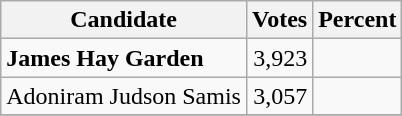<table class="wikitable">
<tr>
<th>Candidate</th>
<th>Votes</th>
<th>Percent</th>
</tr>
<tr>
<td style="font-weight:bold;">James Hay Garden</td>
<td style="text-align:right;">3,923</td>
<td style="text-align:right;"></td>
</tr>
<tr>
<td>Adoniram Judson Samis</td>
<td style="text-align:right;">3,057</td>
<td style="text-align:right;"></td>
</tr>
<tr>
</tr>
</table>
